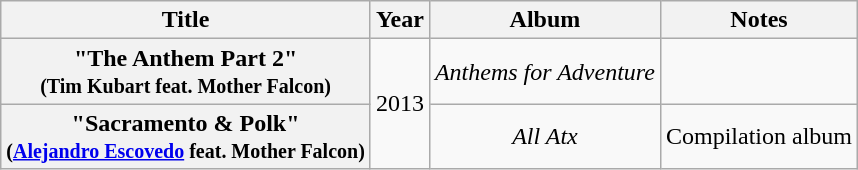<table class="wikitable plainrowheaders" style="text-align:center;">
<tr>
<th>Title</th>
<th>Year</th>
<th>Album</th>
<th>Notes</th>
</tr>
<tr>
<th scope="row">"The Anthem Part 2"<br><small>(Tim Kubart feat. Mother Falcon)</small></th>
<td rowspan="2">2013</td>
<td><em>Anthems for Adventure</em></td>
<td></td>
</tr>
<tr>
<th scope="row">"Sacramento & Polk" <small><br>(<a href='#'>Alejandro Escovedo</a> feat. Mother Falcon)</small></th>
<td><em>All Atx</em></td>
<td>Compilation album</td>
</tr>
</table>
